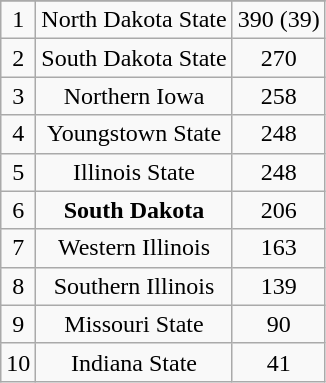<table class="wikitable">
<tr align="center">
</tr>
<tr align="center">
<td>1</td>
<td>North Dakota State</td>
<td>390 (39)</td>
</tr>
<tr align="center">
<td>2</td>
<td>South Dakota State</td>
<td>270</td>
</tr>
<tr align="center">
<td>3</td>
<td>Northern Iowa</td>
<td>258</td>
</tr>
<tr align="center">
<td>4</td>
<td>Youngstown State</td>
<td>248</td>
</tr>
<tr align="center">
<td>5</td>
<td>Illinois State</td>
<td>248</td>
</tr>
<tr align="center">
<td>6</td>
<td><strong>South Dakota</strong></td>
<td>206</td>
</tr>
<tr align="center">
<td>7</td>
<td>Western Illinois</td>
<td>163</td>
</tr>
<tr align="center">
<td>8</td>
<td>Southern Illinois</td>
<td>139</td>
</tr>
<tr align="center">
<td>9</td>
<td>Missouri State</td>
<td>90</td>
</tr>
<tr align="center">
<td>10</td>
<td>Indiana State</td>
<td>41</td>
</tr>
</table>
